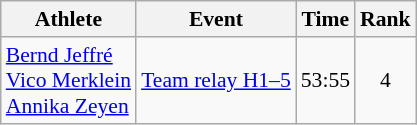<table class=wikitable style="font-size:90%">
<tr>
<th>Athlete</th>
<th>Event</th>
<th>Time</th>
<th>Rank</th>
</tr>
<tr align=center>
<td align=left><a href='#'>Bernd Jeffré</a><br><a href='#'>Vico Merklein</a><br><a href='#'>Annika Zeyen</a></td>
<td align=left><a href='#'>Team relay H1–5</a></td>
<td>53:55</td>
<td>4</td>
</tr>
</table>
